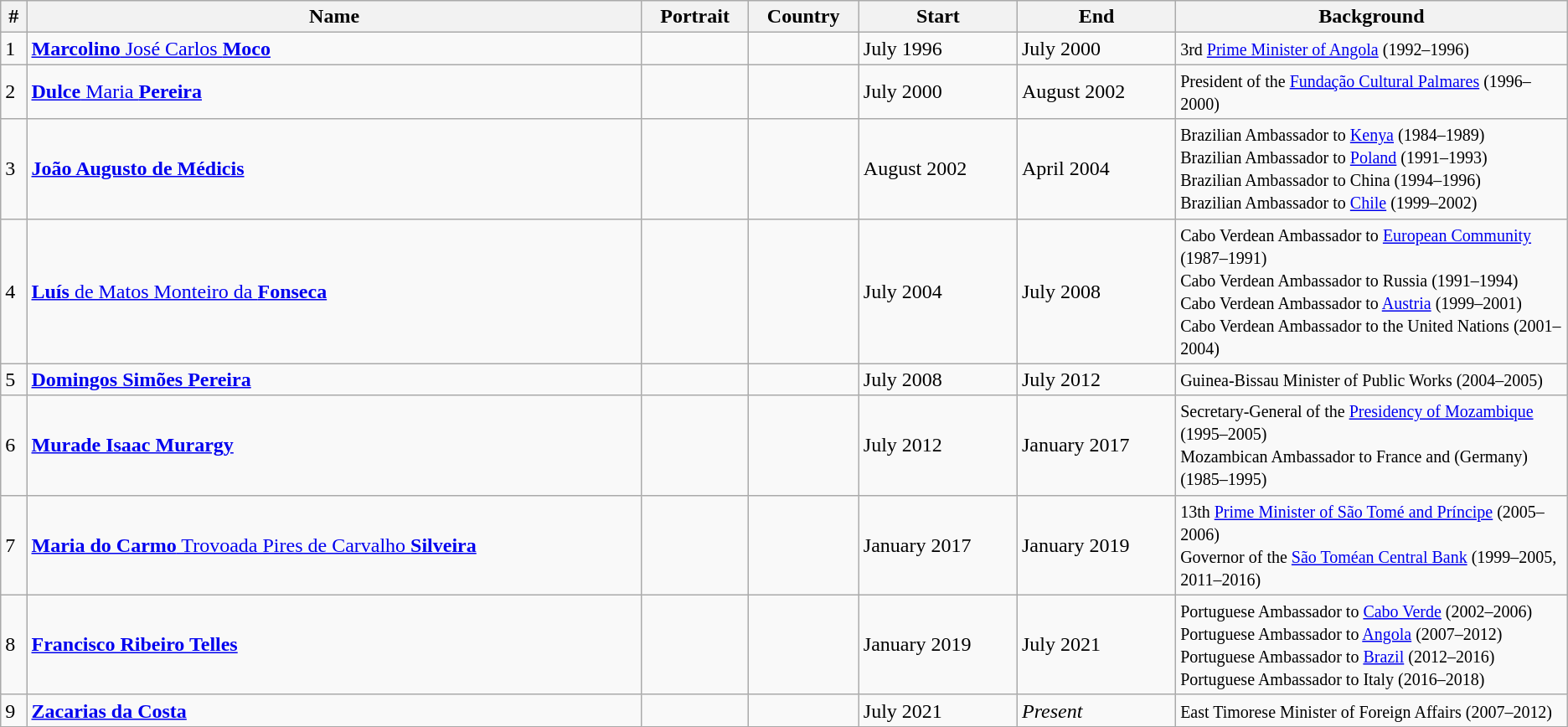<table class="wikitable">
<tr>
<th>#</th>
<th>Name</th>
<th>Portrait</th>
<th>Country</th>
<th>Start</th>
<th>End</th>
<th width=25%>Background</th>
</tr>
<tr>
<td>1</td>
<td><a href='#'><strong>Marcolino</strong> José Carlos <strong>Moco</strong></a></td>
<td></td>
<td></td>
<td>July 1996</td>
<td>July 2000</td>
<td><small>3rd <a href='#'>Prime Minister of Angola</a> (1992–1996)</small></td>
</tr>
<tr>
<td>2</td>
<td><a href='#'><strong>Dulce</strong> Maria <strong>Pereira</strong></a></td>
<td></td>
<td></td>
<td>July 2000</td>
<td>August 2002</td>
<td><small>President of the <a href='#'>Fundação Cultural Palmares</a> (1996–2000)</small></td>
</tr>
<tr>
<td>3</td>
<td><a href='#'><strong>João Augusto de Médicis</strong></a></td>
<td></td>
<td></td>
<td>August 2002</td>
<td>April 2004</td>
<td><small>Brazilian Ambassador to <a href='#'>Kenya</a> (1984–1989)<br> Brazilian Ambassador to <a href='#'>Poland</a> (1991–1993)<br> Brazilian Ambassador to China (1994–1996)<br> Brazilian Ambassador to <a href='#'>Chile</a> (1999–2002)</small></td>
</tr>
<tr>
<td>4</td>
<td><a href='#'><strong>Luís</strong> de Matos Monteiro da <strong>Fonseca</strong></a></td>
<td></td>
<td></td>
<td>July 2004</td>
<td>July 2008</td>
<td><small>Cabo Verdean Ambassador to <a href='#'>European Community</a> (1987–1991)<br>Cabo Verdean Ambassador to Russia (1991–1994)<br>Cabo Verdean Ambassador to <a href='#'>Austria</a> (1999–2001)<br>Cabo Verdean Ambassador to the United Nations (2001–2004)</small></td>
</tr>
<tr>
<td>5</td>
<td><strong><a href='#'>Domingos Simões Pereira</a></strong></td>
<td></td>
<td></td>
<td>July 2008</td>
<td>July 2012</td>
<td><small>Guinea-Bissau Minister of Public Works (2004–2005) </small></td>
</tr>
<tr>
<td>6</td>
<td><strong><a href='#'>Murade Isaac Murargy</a></strong></td>
<td></td>
<td></td>
<td>July 2012</td>
<td>January 2017</td>
<td><small>Secretary-General of the <a href='#'>Presidency of Mozambique</a> (1995–2005)<br>Mozambican Ambassador to France and (Germany) (1985–1995)</small></td>
</tr>
<tr>
<td>7</td>
<td><a href='#'><strong>Maria do Carmo</strong> Trovoada Pires de Carvalho <strong>Silveira</strong></a></td>
<td></td>
<td></td>
<td>January 2017</td>
<td>January 2019</td>
<td><small>13th <a href='#'>Prime Minister of São Tomé and Príncipe</a> (2005–2006)<br>Governor of the <a href='#'>São Toméan Central Bank</a> (1999–2005, 2011–2016)</small></td>
</tr>
<tr>
<td>8</td>
<td><strong><a href='#'>Francisco Ribeiro Telles</a></strong></td>
<td></td>
<td></td>
<td>January 2019</td>
<td>July 2021</td>
<td><small>Portuguese Ambassador to <a href='#'>Cabo Verde</a> (2002–2006)<br> Portuguese Ambassador to <a href='#'>Angola</a> (2007–2012)<br> Portuguese Ambassador to <a href='#'>Brazil</a> (2012–2016)<br>Portuguese Ambassador to Italy (2016–2018)</small></td>
</tr>
<tr>
<td>9</td>
<td><strong><a href='#'>Zacarias da Costa</a></strong></td>
<td></td>
<td></td>
<td>July 2021</td>
<td><em>Present</em></td>
<td><small>East Timorese Minister of Foreign Affairs (2007–2012)</small></td>
</tr>
</table>
